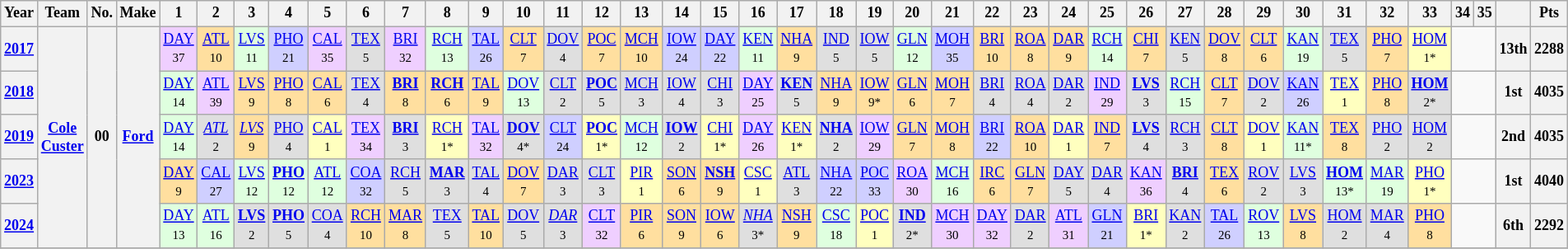<table class="wikitable" style="text-align:center; font-size:75%">
<tr>
<th>Year</th>
<th>Team</th>
<th>No.</th>
<th>Make</th>
<th>1</th>
<th>2</th>
<th>3</th>
<th>4</th>
<th>5</th>
<th>6</th>
<th>7</th>
<th>8</th>
<th>9</th>
<th>10</th>
<th>11</th>
<th>12</th>
<th>13</th>
<th>14</th>
<th>15</th>
<th>16</th>
<th>17</th>
<th>18</th>
<th>19</th>
<th>20</th>
<th>21</th>
<th>22</th>
<th>23</th>
<th>24</th>
<th>25</th>
<th>26</th>
<th>27</th>
<th>28</th>
<th>29</th>
<th>30</th>
<th>31</th>
<th>32</th>
<th>33</th>
<th>34</th>
<th>35</th>
<th></th>
<th>Pts</th>
</tr>
<tr>
<th><a href='#'>2017</a></th>
<th rowspan="5"><a href='#'>Cole Custer</a></th>
<th rowspan="5">00</th>
<th rowspan="5"><a href='#'>Ford</a></th>
<td style="background:#EFCFFF;"><a href='#'>DAY</a><br><small>37</small></td>
<td style="background:#FFDF9F;"><a href='#'>ATL</a><br><small>10</small></td>
<td style="background:#DFFFDF;"><a href='#'>LVS</a><br><small>11</small></td>
<td style="background:#CFCFFF;"><a href='#'>PHO</a><br><small>21</small></td>
<td style="background:#EFCFFF;"><a href='#'>CAL</a><br><small>35</small></td>
<td style="background:#DFDFDF;"><a href='#'>TEX</a><br><small>5</small></td>
<td style="background:#EFCFFF;"><a href='#'>BRI</a><br><small>32</small></td>
<td style="background:#DFFFDF;"><a href='#'>RCH</a><br><small>13</small></td>
<td style="background:#CFCFFF;"><a href='#'>TAL</a><br><small>26</small></td>
<td style="background:#FFDF9F;"><a href='#'>CLT</a><br><small>7</small></td>
<td style="background:#DFDFDF;"><a href='#'>DOV</a><br><small>4</small></td>
<td style="background:#FFDF9F;"><a href='#'>POC</a><br><small>7</small></td>
<td style="background:#FFDF9F;"><a href='#'>MCH</a><br><small>10</small></td>
<td style="background:#CFCFFF;"><a href='#'>IOW</a><br><small>24</small></td>
<td style="background:#CFCFFF;"><a href='#'>DAY</a><br><small>22</small></td>
<td style="background:#DFFFDF;"><a href='#'>KEN</a><br><small>11</small></td>
<td style="background:#FFDF9F;"><a href='#'>NHA</a><br><small>9</small></td>
<td style="background:#DFDFDF;"><a href='#'>IND</a><br><small>5</small></td>
<td style="background:#DFDFDF;"><a href='#'>IOW</a><br><small>5</small></td>
<td style="background:#DFFFDF;"><a href='#'>GLN</a><br><small>12</small></td>
<td style="background:#CFCFFF;"><a href='#'>MOH</a><br><small>35</small></td>
<td style="background:#FFDF9F;"><a href='#'>BRI</a><br><small>10</small></td>
<td style="background:#FFDF9F;"><a href='#'>ROA</a><br><small>8</small></td>
<td style="background:#FFDF9F;"><a href='#'>DAR</a><br><small>9</small></td>
<td style="background:#DFFFDF;"><a href='#'>RCH</a><br><small>14</small></td>
<td style="background:#FFDF9F;"><a href='#'>CHI</a><br><small>7</small></td>
<td style="background:#DFDFDF;"><a href='#'>KEN</a><br><small>5</small></td>
<td style="background:#FFDF9F;"><a href='#'>DOV</a><br><small>8</small></td>
<td style="background:#FFDF9F;"><a href='#'>CLT</a><br><small>6</small></td>
<td style="background:#DFFFDF;"><a href='#'>KAN</a><br><small>19</small></td>
<td style="background:#DFDFDF;"><a href='#'>TEX</a><br><small>5</small></td>
<td style="background:#FFDF9F;"><a href='#'>PHO</a><br><small>7</small></td>
<td style="background:#FFFFBF;"><a href='#'>HOM</a><br><small>1*</small></td>
<td colspan="2"></td>
<th>13th</th>
<th>2288</th>
</tr>
<tr>
<th><a href='#'>2018</a></th>
<td style="background:#DFFFDF;"><a href='#'>DAY</a><br><small>14</small></td>
<td style="background:#EFCFFF;"><a href='#'>ATL</a><br><small>39</small></td>
<td style="background:#FFDF9F;"><a href='#'>LVS</a><br><small>9</small></td>
<td style="background:#FFDF9F;"><a href='#'>PHO</a><br><small>8</small></td>
<td style="background:#FFDF9F;"><a href='#'>CAL</a><br><small>6</small></td>
<td style="background:#DFDFDF;"><a href='#'>TEX</a><br><small>4</small></td>
<td style="background:#FFDF9F;"><strong><a href='#'>BRI</a></strong><br><small>8</small></td>
<td style="background:#FFDF9F;"><strong><a href='#'>RCH</a></strong><br><small>6</small></td>
<td style="background:#FFDF9F;"><a href='#'>TAL</a><br><small>9</small></td>
<td style="background:#DFFFDF;"><a href='#'>DOV</a><br><small>13</small></td>
<td style="background:#DFDFDF;"><a href='#'>CLT</a><br><small>2</small></td>
<td style="background:#DFDFDF;"><strong><a href='#'>POC</a></strong><br><small>5</small></td>
<td style="background:#DFDFDF;"><a href='#'>MCH</a><br><small>3</small></td>
<td style="background:#DFDFDF;"><a href='#'>IOW</a><br><small>4</small></td>
<td style="background:#DFDFDF;"><a href='#'>CHI</a><br><small>3</small></td>
<td style="background:#EFCFFF;"><a href='#'>DAY</a><br><small>25</small></td>
<td style="background:#DFDFDF;"><strong><a href='#'>KEN</a></strong><br><small>5</small></td>
<td style="background:#FFDF9F;"><a href='#'>NHA</a><br><small>9</small></td>
<td style="background:#FFDF9F;"><a href='#'>IOW</a><br><small>9*</small></td>
<td style="background:#FFDF9F;"><a href='#'>GLN</a><br><small>6</small></td>
<td style="background:#FFDF9F;"><a href='#'>MOH</a><br><small>7</small></td>
<td style="background:#DFDFDF;"><a href='#'>BRI</a><br><small>4</small></td>
<td style="background:#DFDFDF;"><a href='#'>ROA</a><br><small>4</small></td>
<td style="background:#DFDFDF;"><a href='#'>DAR</a><br><small>2</small></td>
<td style="background:#EFCFFF;"><a href='#'>IND</a><br><small>29</small></td>
<td style="background:#DFDFDF;"><strong><a href='#'>LVS</a></strong><br><small>3</small></td>
<td style="background:#DFFFDF;"><a href='#'>RCH</a><br><small>15</small></td>
<td style="background:#FFDF9F;"><a href='#'>CLT</a><br><small>7</small></td>
<td style="background:#DFDFDF;"><a href='#'>DOV</a><br><small>2</small></td>
<td style="background:#CFCFFF;"><a href='#'>KAN</a><br><small>26</small></td>
<td style="background:#FFFFBF;"><a href='#'>TEX</a><br><small>1</small></td>
<td style="background:#FFDF9F;"><a href='#'>PHO</a><br><small>8</small></td>
<td style="background:#DFDFDF;"><strong><a href='#'>HOM</a></strong><br><small>2*</small></td>
<td colspan=2></td>
<th>1st</th>
<th>4035</th>
</tr>
<tr>
<th><a href='#'>2019</a></th>
<td style="background:#DFFFDF;"><a href='#'>DAY</a><br><small>14</small></td>
<td style="background:#DFDFDF;"><em><a href='#'>ATL</a></em><br><small>2</small></td>
<td style="background:#FFDF9F;"><em><a href='#'>LVS</a></em><br><small>9</small></td>
<td style="background:#DFDFDF;"><a href='#'>PHO</a><br><small>4</small></td>
<td style="background:#FFFFBF;"><a href='#'>CAL</a><br><small>1</small></td>
<td style="background:#EFCFFF;"><a href='#'>TEX</a><br><small>34</small></td>
<td style="background:#DFDFDF;"><strong><a href='#'>BRI</a></strong><br><small>3</small></td>
<td style="background:#FFFFBF;"><a href='#'>RCH</a><br><small>1*</small></td>
<td style="background:#EFCFFF;"><a href='#'>TAL</a><br><small>32</small></td>
<td style="background:#DFDFDF;"><strong><a href='#'>DOV</a></strong><br><small>4*</small></td>
<td style="background:#CFCFFF;"><a href='#'>CLT</a><br><small>24</small></td>
<td style="background:#FFFFBF;"><strong><a href='#'>POC</a></strong><br><small>1*</small></td>
<td style="background:#DFFFDF;"><a href='#'>MCH</a><br><small>12</small></td>
<td style="background:#DFDFDF;"><strong><a href='#'>IOW</a></strong><br><small>2</small></td>
<td style="background:#FFFFBF;"><a href='#'>CHI</a><br><small>1*</small></td>
<td style="background:#EFCFFF;"><a href='#'>DAY</a><br><small>26</small></td>
<td style="background:#FFFFBF;"><a href='#'>KEN</a><br><small>1*</small></td>
<td style="background:#DFDFDF;"><strong><a href='#'>NHA</a></strong><br><small>2</small></td>
<td style="background:#EFCFFF;"><a href='#'>IOW</a><br><small>29</small></td>
<td style="background:#FFDF9F;"><a href='#'>GLN</a><br><small>7</small></td>
<td style="background:#FFDF9F;"><a href='#'>MOH</a><br><small>8</small></td>
<td style="background:#CFCFFF;"><a href='#'>BRI</a><br><small>22</small></td>
<td style="background:#FFDF9F;"><a href='#'>ROA</a><br><small>10</small></td>
<td style="background:#FFFFBF;"><a href='#'>DAR</a><br><small>1</small></td>
<td style="background:#FFDF9F;"><a href='#'>IND</a><br><small>7</small></td>
<td style="background:#DFDFDF;"><strong><a href='#'>LVS</a></strong><br><small>4</small></td>
<td style="background:#DFDFDF;"><a href='#'>RCH</a><br><small>3</small></td>
<td style="background:#FFDF9F;"><a href='#'>CLT</a><br><small>8</small></td>
<td style="background:#FFFFBF;"><a href='#'>DOV</a><br><small>1</small></td>
<td style="background:#DFFFDF;"><a href='#'>KAN</a><br><small>11*</small></td>
<td style="background:#FFDF9F;"><a href='#'>TEX</a><br><small>8</small></td>
<td style="background:#DFDFDF;"><a href='#'>PHO</a><br><small>2</small></td>
<td style="background:#DFDFDF;"><a href='#'>HOM</a><br><small>2</small></td>
<td colspan=2></td>
<th>2nd</th>
<th>4035</th>
</tr>
<tr>
<th><a href='#'>2023</a></th>
<td style="background:#FFDF9F;"><a href='#'>DAY</a><br><small>9</small></td>
<td style="background:#CFCFFF;"><a href='#'>CAL</a><br><small>27</small></td>
<td style="background:#DFFFDF;"><a href='#'>LVS</a><br><small>12</small></td>
<td style="background:#DFFFDF;"><strong><a href='#'>PHO</a></strong><br><small>12</small></td>
<td style="background:#DFFFDF;"><a href='#'>ATL</a><br><small>12</small></td>
<td style="background:#CFCFFF;"><a href='#'>COA</a><br><small>32</small></td>
<td style="background:#DFDFDF;"><a href='#'>RCH</a><br><small>5</small></td>
<td style="background:#DFDFDF;"><strong><a href='#'>MAR</a></strong><br><small>3</small></td>
<td style="background:#DFDFDF;"><a href='#'>TAL</a><br><small>4</small></td>
<td style="background:#FFDF9F;"><a href='#'>DOV</a><br><small>7</small></td>
<td style="background:#DFDFDF;"><a href='#'>DAR</a><br><small>3</small></td>
<td style="background:#DFDFDF;"><a href='#'>CLT</a><br><small>3</small></td>
<td style="background:#FFFFBF;"><a href='#'>PIR</a><br><small>1</small></td>
<td style="background:#FFDF9F;"><a href='#'>SON</a><br><small>6</small></td>
<td style="background:#FFDF9F;"><strong><a href='#'>NSH</a></strong><br><small>9</small></td>
<td style="background:#FFFFBF;"><a href='#'>CSC</a><br><small>1</small></td>
<td style="background:#DFDFDF;"><a href='#'>ATL</a><br><small>3</small></td>
<td style="background:#CFCFFF;"><a href='#'>NHA</a><br><small>22</small></td>
<td style="background:#CFCFFF;"><a href='#'>POC</a><br><small>33</small></td>
<td style="background:#EFCFFF;"><a href='#'>ROA</a><br><small>30</small></td>
<td style="background:#DFFFDF;"><a href='#'>MCH</a><br><small>16</small></td>
<td style="background:#FFDF9F;"><a href='#'>IRC</a><br><small>6</small></td>
<td style="background:#FFDF9F;"><a href='#'>GLN</a><br><small>7</small></td>
<td style="background:#DFDFDF;"><a href='#'>DAY</a><br><small>5</small></td>
<td style="background:#DFDFDF;"><a href='#'>DAR</a><br><small>4</small></td>
<td style="background:#EFCFFF;"><a href='#'>KAN</a><br><small>36</small></td>
<td style="background:#DFDFDF;"><strong><a href='#'>BRI</a></strong><br><small>4</small></td>
<td style="background:#FFDF9F;"><a href='#'>TEX</a><br><small>6</small></td>
<td style="background:#DFDFDF;"><a href='#'>ROV</a><br><small>2</small></td>
<td style="background:#DFDFDF;"><a href='#'>LVS</a><br><small>3</small></td>
<td style="background:#DFFFDF;"><strong><a href='#'>HOM</a></strong><br><small>13*</small></td>
<td style="background:#DFFFDF;"><a href='#'>MAR</a><br><small>19</small></td>
<td style="background:#FFFFBF;"><a href='#'>PHO</a><br><small>1*</small></td>
<td colspan="2"></td>
<th>1st</th>
<th>4040</th>
</tr>
<tr>
<th><a href='#'>2024</a></th>
<td style="background:#DFFFDF;"><a href='#'>DAY</a><br><small>13</small></td>
<td style="background:#DFFFDF;"><a href='#'>ATL</a><br><small>16</small></td>
<td style="background:#DFDFDF;"><strong><a href='#'>LVS</a></strong><br><small>2</small></td>
<td style="background:#DFDFDF;"><strong><a href='#'>PHO</a></strong><br><small>5</small></td>
<td style="background:#DFDFDF;"><a href='#'>COA</a><br><small>4</small></td>
<td style="background:#FFDF9F;"><a href='#'>RCH</a><br><small>10</small></td>
<td style="background:#FFDF9F;"><a href='#'>MAR</a><br><small>8</small></td>
<td style="background:#DFDFDF;"><a href='#'>TEX</a><br><small>5</small></td>
<td style="background:#FFDF9F;"><a href='#'>TAL</a><br><small>10</small></td>
<td style="background:#DFDFDF;"><a href='#'>DOV</a><br><small>5</small></td>
<td style="background:#DFDFDF;"><em><a href='#'>DAR</a></em><br><small>3</small></td>
<td style="background:#EFCFFF;"><a href='#'>CLT</a><br><small>32</small></td>
<td style="background:#FFDF9F;"><a href='#'>PIR</a><br><small>6</small></td>
<td style="background:#FFDF9F;"><a href='#'>SON</a><br><small>9</small></td>
<td style="background:#FFDF9F;"><a href='#'>IOW</a><br><small>6</small></td>
<td style="background:#DFDFDF;"><em><a href='#'>NHA</a></em><br><small>3*</small></td>
<td style="background:#FFDF9F;"><a href='#'>NSH</a><br><small>9</small></td>
<td style="background:#DFFFDF;"><a href='#'>CSC</a><br><small>18</small></td>
<td style="background:#FFFFBF;"><a href='#'>POC</a><br><small>1</small></td>
<td style="background:#DFDFDF;"><strong><a href='#'>IND</a></strong><br><small>2*</small></td>
<td style="background:#EFCFFF;"><a href='#'>MCH</a><br><small>30</small></td>
<td style="background:#EFCFFF;"><a href='#'>DAY</a><br><small>32</small></td>
<td style="background:#DFDFDF;"><a href='#'>DAR</a><br><small>2</small></td>
<td style="background:#EFCFFF;"><a href='#'>ATL</a><br><small>31</small></td>
<td style="background:#CFCFFF;"><a href='#'>GLN</a><br><small>21</small></td>
<td style="background:#FFFFBF;"><a href='#'>BRI</a><br><small>1*</small></td>
<td style="background:#DFDFDF;"><a href='#'>KAN</a><br><small>2</small></td>
<td style="background:#CFCFFF;"><a href='#'>TAL</a><br><small>26</small></td>
<td style="background:#DFFFDF;"><a href='#'>ROV</a><br><small>13</small></td>
<td style="background:#FFDF9F;"><a href='#'>LVS</a><br><small>8</small></td>
<td style="background:#DFDFDF;"><a href='#'>HOM</a><br><small>2</small></td>
<td style="background:#DFDFDF;"><a href='#'>MAR</a><br><small>4</small></td>
<td style="background:#FFDF9F;"><a href='#'>PHO</a><br><small>8</small></td>
<td colspan="2"></td>
<th>6th</th>
<th>2292</th>
</tr>
<tr>
</tr>
</table>
